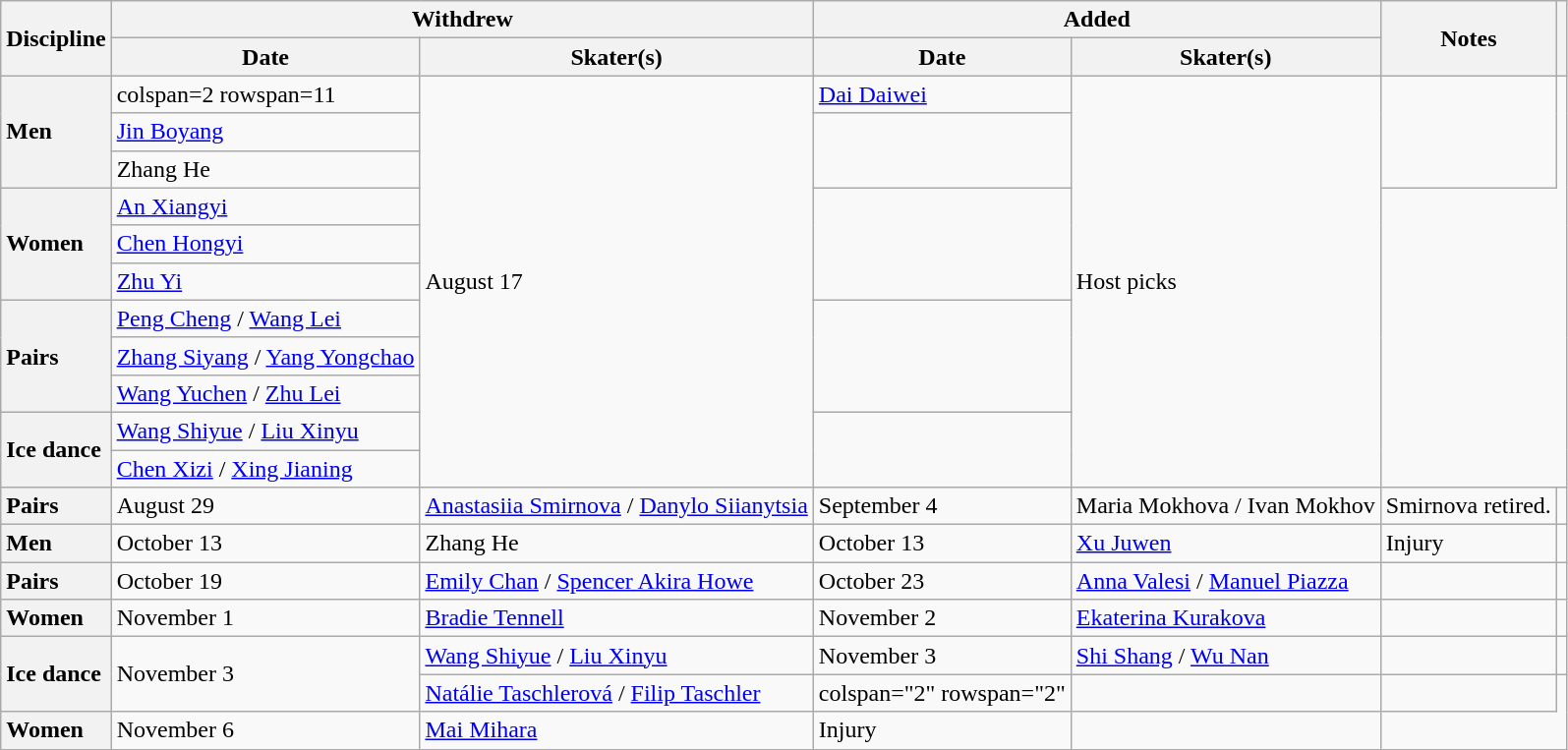<table class="wikitable unsortable">
<tr>
<th scope="col" rowspan=2>Discipline</th>
<th scope="col" colspan=2>Withdrew</th>
<th scope="col" colspan=2>Added</th>
<th scope="col" rowspan=2>Notes</th>
<th scope="col" rowspan=2></th>
</tr>
<tr>
<th>Date</th>
<th>Skater(s)</th>
<th>Date</th>
<th>Skater(s)</th>
</tr>
<tr>
<th scope="row" style="text-align:left" rowspan=3>Men</th>
<td>colspan=2 rowspan=11 </td>
<td rowspan=11>August 17</td>
<td> <a href='#'>Dai Daiwei</a></td>
<td rowspan=11>Host picks</td>
<td rowspan=3></td>
</tr>
<tr>
<td> <a href='#'>Jin Boyang</a></td>
</tr>
<tr>
<td> Zhang He</td>
</tr>
<tr>
<th scope="row" style="text-align:left" rowspan=3>Women</th>
<td> <a href='#'>An Xiangyi</a></td>
<td rowspan=3></td>
</tr>
<tr>
<td> <a href='#'>Chen Hongyi</a></td>
</tr>
<tr>
<td> <a href='#'>Zhu Yi</a></td>
</tr>
<tr>
<th scope="row" style="text-align:left" rowspan=3>Pairs</th>
<td> <a href='#'>Peng Cheng</a> / <a href='#'>Wang Lei</a></td>
<td rowspan=3></td>
</tr>
<tr>
<td> <a href='#'>Zhang Siyang</a> / <a href='#'>Yang Yongchao</a></td>
</tr>
<tr>
<td> <a href='#'>Wang Yuchen</a> / <a href='#'>Zhu Lei</a></td>
</tr>
<tr>
<th scope="row" style="text-align:left" rowspan=2>Ice dance</th>
<td> <a href='#'>Wang Shiyue</a> / <a href='#'>Liu Xinyu</a></td>
<td rowspan=2></td>
</tr>
<tr>
<td> <a href='#'>Chen Xizi</a> / <a href='#'>Xing Jianing</a></td>
</tr>
<tr>
<th scope="row" style="text-align:left">Pairs</th>
<td>August 29</td>
<td> <a href='#'>Anastasiia Smirnova</a> / <a href='#'>Danylo Siianytsia</a></td>
<td>September 4</td>
<td> Maria Mokhova / Ivan Mokhov</td>
<td>Smirnova retired.</td>
<td></td>
</tr>
<tr>
<th scope="row" style="text-align:left">Men</th>
<td>October 13</td>
<td> Zhang He</td>
<td>October 13</td>
<td> <a href='#'>Xu Juwen</a></td>
<td>Injury</td>
<td></td>
</tr>
<tr>
<th scope="row" style="text-align:left">Pairs</th>
<td>October 19</td>
<td> <a href='#'>Emily Chan</a> / <a href='#'>Spencer Akira Howe</a></td>
<td>October 23</td>
<td> <a href='#'>Anna Valesi</a> / <a href='#'>Manuel Piazza</a></td>
<td></td>
<td></td>
</tr>
<tr>
<th scope="row" style="text-align:left">Women</th>
<td>November 1</td>
<td> <a href='#'>Bradie Tennell</a></td>
<td>November 2</td>
<td> <a href='#'>Ekaterina Kurakova</a></td>
<td></td>
<td></td>
</tr>
<tr>
<th scope="row" style="text-align:left" rowspan="2">Ice dance</th>
<td rowspan="2">November 3</td>
<td> <a href='#'>Wang Shiyue</a> / <a href='#'>Liu Xinyu</a></td>
<td>November 3</td>
<td> <a href='#'>Shi Shang</a> / <a href='#'>Wu Nan</a></td>
<td></td>
<td></td>
</tr>
<tr>
<td> <a href='#'>Natálie Taschlerová</a> / <a href='#'>Filip Taschler</a></td>
<td>colspan="2" rowspan="2" </td>
<td></td>
<td></td>
</tr>
<tr>
<th scope="row" style="text-align:left">Women</th>
<td>November 6</td>
<td> <a href='#'>Mai Mihara</a></td>
<td>Injury</td>
<td></td>
</tr>
</table>
